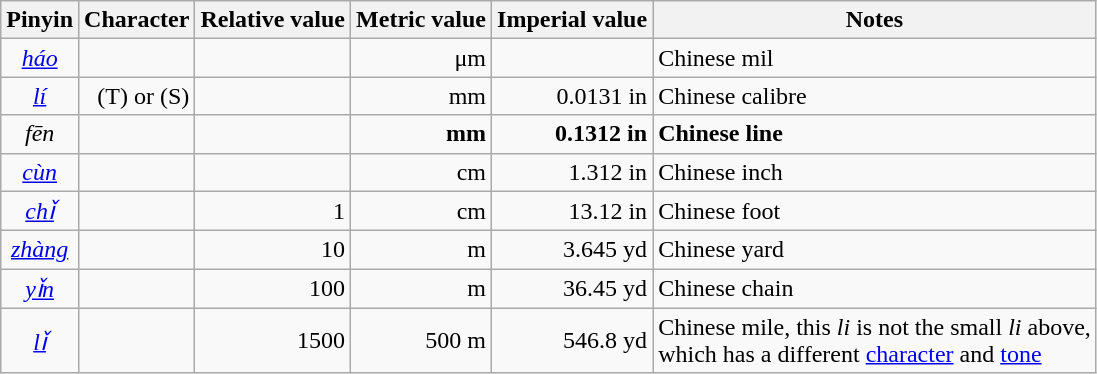<table class="wikitable">
<tr>
<th>Pinyin</th>
<th>Character</th>
<th>Relative value</th>
<th>Metric value</th>
<th>Imperial value</th>
<th>Notes</th>
</tr>
<tr>
<td align=center><em><a href='#'>háo</a> </em></td>
<td align=right></td>
<td align=right></td>
<td align=right> μm</td>
<td align=right></td>
<td align=left>Chinese mil</td>
</tr>
<tr>
<td align=center><em><a href='#'>lí</a></em></td>
<td align=right> (T) or  (S)</td>
<td align=right></td>
<td align=right> mm</td>
<td align=right>0.0131 in</td>
<td align=left>Chinese calibre</td>
</tr>
<tr>
<td align=center><em>fēn</em></td>
<td align=right></td>
<td align=right><strong></strong></td>
<td align=right><strong> mm</strong></td>
<td align=right><strong>0.1312 in</strong></td>
<td align=left><strong>Chinese line</strong></td>
</tr>
<tr>
<td align=center><em><a href='#'>cùn</a></em></td>
<td align=right></td>
<td align=right></td>
<td align=right> cm</td>
<td align=right>1.312 in</td>
<td align=left>Chinese inch</td>
</tr>
<tr>
<td align=center><em><a href='#'>chǐ</a></em></td>
<td align=right></td>
<td align=right>1</td>
<td align=right> cm</td>
<td align=right>13.12 in</td>
<td align=left>Chinese foot</td>
</tr>
<tr>
<td align=center><em><a href='#'>zhàng</a></em></td>
<td align=right></td>
<td align=right>10</td>
<td align=right> m</td>
<td align=right>3.645 yd</td>
<td align=left>Chinese yard</td>
</tr>
<tr>
<td align=center><em><a href='#'>yǐn</a></em></td>
<td align=right></td>
<td align=right>100</td>
<td align=right> m</td>
<td align=right>36.45 yd</td>
<td align=left>Chinese chain</td>
</tr>
<tr>
<td align=center><em><a href='#'>lǐ</a></em></td>
<td align=right></td>
<td align=right>1500</td>
<td align=right>500 m</td>
<td align=right>546.8 yd</td>
<td align=left>Chinese mile, this <em>li</em> is not the small <em>li</em> above,<br> which has a different <a href='#'>character</a> and <a href='#'>tone</a></td>
</tr>
</table>
